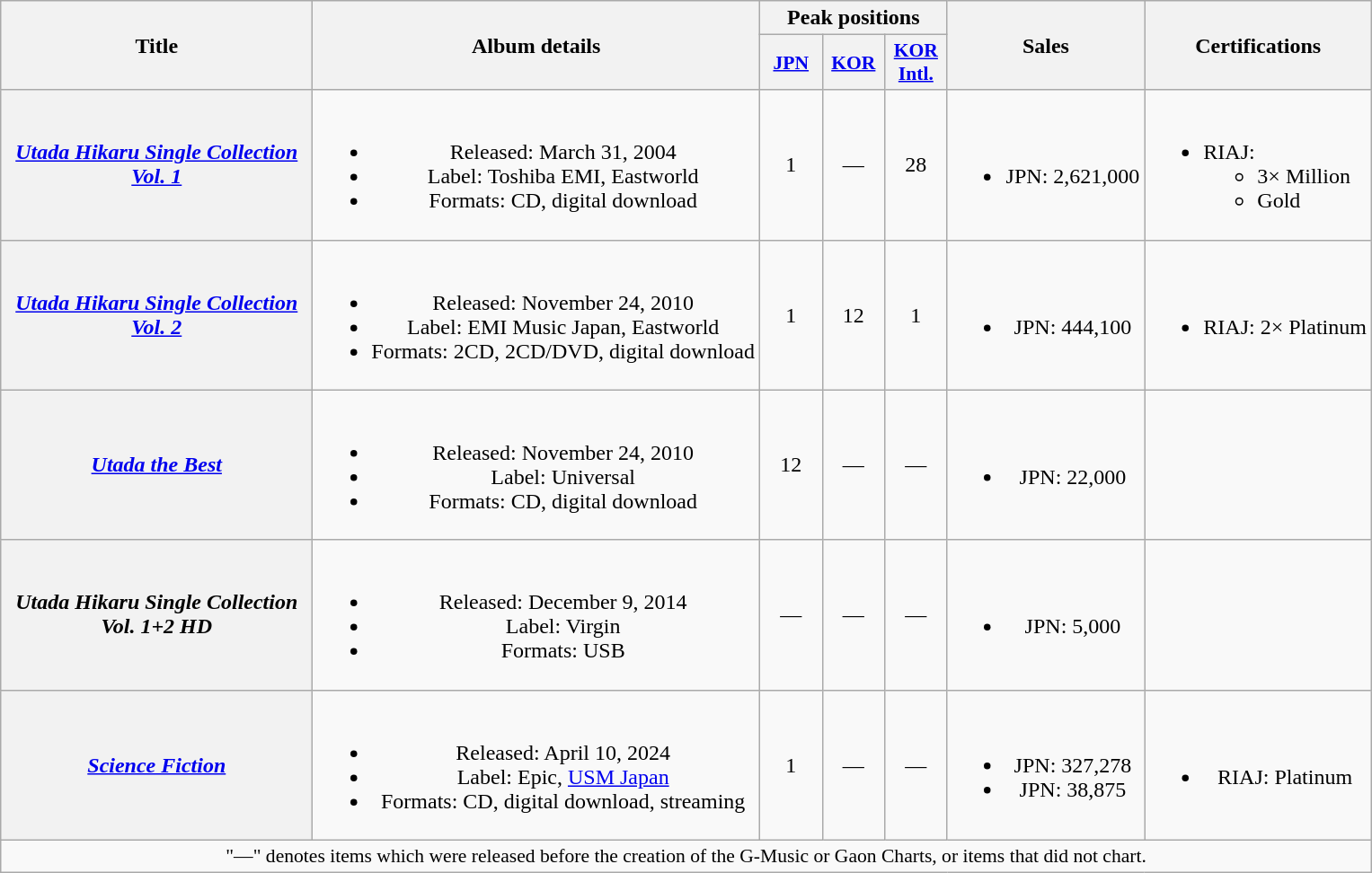<table class="wikitable plainrowheaders" style="text-align:center;">
<tr>
<th rowspan="2" style="width:14em;">Title</th>
<th rowspan="2">Album details</th>
<th colspan="3">Peak positions</th>
<th rowspan="2">Sales</th>
<th rowspan="2">Certifications</th>
</tr>
<tr>
<th scope="col" style="width:2.75em;font-size:90%;"><a href='#'>JPN</a><br></th>
<th scope="col" style="width:2.75em;font-size:90%;"><a href='#'>KOR</a><br></th>
<th scope="col" style="width:2.75em;font-size:90%;"><a href='#'>KOR Intl.</a><br></th>
</tr>
<tr>
<th scope="row"><em><a href='#'>Utada Hikaru Single Collection Vol. 1</a></em></th>
<td><br><ul><li>Released: March 31, 2004</li><li>Label: Toshiba EMI, Eastworld</li><li>Formats: CD, digital download</li></ul></td>
<td>1</td>
<td>—</td>
<td>28</td>
<td><br><ul><li>JPN: 2,621,000</li></ul></td>
<td align="left"><br><ul><li>RIAJ:<ul><li>3× Million </li><li>Gold </li></ul></li></ul></td>
</tr>
<tr>
<th scope="row"><em><a href='#'>Utada Hikaru Single Collection Vol. 2</a></em></th>
<td><br><ul><li>Released: November 24, 2010</li><li>Label: EMI Music Japan, Eastworld</li><li>Formats: 2CD, 2CD/DVD, digital download</li></ul></td>
<td>1</td>
<td>12</td>
<td>1</td>
<td><br><ul><li>JPN: 444,100</li></ul></td>
<td align="left"><br><ul><li>RIAJ: 2× Platinum</li></ul></td>
</tr>
<tr>
<th scope="row"><em><a href='#'>Utada the Best</a></em><br></th>
<td><br><ul><li>Released: November 24, 2010</li><li>Label: Universal</li><li>Formats: CD, digital download</li></ul></td>
<td>12</td>
<td>—</td>
<td>—</td>
<td><br><ul><li>JPN: 22,000</li></ul></td>
<td align="left"></td>
</tr>
<tr>
<th scope="row"><em>Utada Hikaru Single Collection Vol. 1+2 HD</em></th>
<td><br><ul><li>Released: December 9, 2014</li><li>Label: Virgin</li><li>Formats: USB</li></ul></td>
<td>—</td>
<td>—</td>
<td>—</td>
<td><br><ul><li>JPN: 5,000</li></ul></td>
<td align="left"></td>
</tr>
<tr>
<th scope="row"><em><a href='#'>Science Fiction</a></em></th>
<td><br><ul><li>Released: April 10, 2024</li><li>Label: Epic, <a href='#'>USM Japan</a></li><li>Formats: CD, digital download, streaming</li></ul></td>
<td>1</td>
<td>—</td>
<td>—</td>
<td><br><ul><li>JPN: 327,278</li><li>JPN: 38,875 </li></ul></td>
<td><br><ul><li>RIAJ: Platinum </li></ul></td>
</tr>
<tr>
<td colspan="12" align="center" style="font-size:90%;">"—" denotes items which were released before the creation of the G-Music or Gaon Charts, or items that did not chart.</td>
</tr>
</table>
